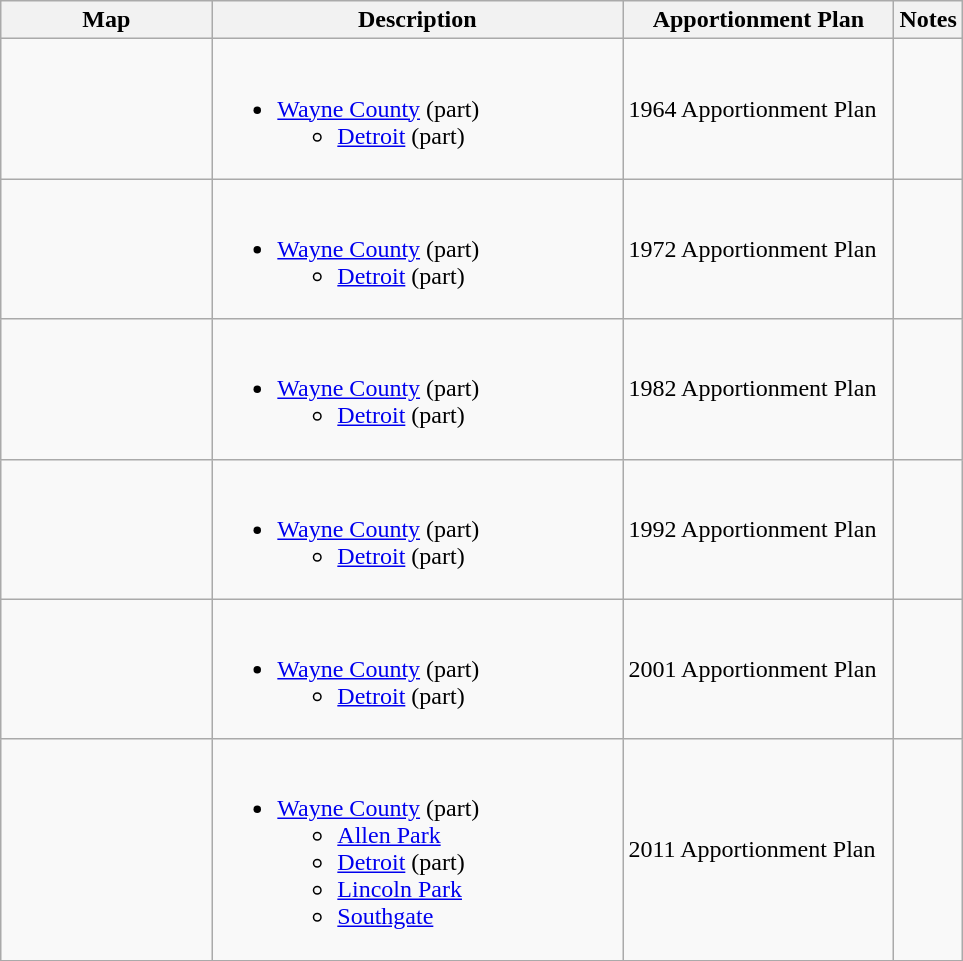<table class="wikitable sortable">
<tr>
<th style="width:100pt;">Map</th>
<th style="width:200pt;">Description</th>
<th style="width:130pt;">Apportionment Plan</th>
<th style="width:15pt;">Notes</th>
</tr>
<tr>
<td></td>
<td><br><ul><li><a href='#'>Wayne County</a> (part)<ul><li><a href='#'>Detroit</a> (part)</li></ul></li></ul></td>
<td>1964 Apportionment Plan</td>
<td></td>
</tr>
<tr>
<td></td>
<td><br><ul><li><a href='#'>Wayne County</a> (part)<ul><li><a href='#'>Detroit</a> (part)</li></ul></li></ul></td>
<td>1972 Apportionment Plan</td>
<td></td>
</tr>
<tr>
<td></td>
<td><br><ul><li><a href='#'>Wayne County</a> (part)<ul><li><a href='#'>Detroit</a> (part)</li></ul></li></ul></td>
<td>1982 Apportionment Plan</td>
<td></td>
</tr>
<tr>
<td></td>
<td><br><ul><li><a href='#'>Wayne County</a> (part)<ul><li><a href='#'>Detroit</a> (part)</li></ul></li></ul></td>
<td>1992 Apportionment Plan</td>
<td></td>
</tr>
<tr>
<td></td>
<td><br><ul><li><a href='#'>Wayne County</a> (part)<ul><li><a href='#'>Detroit</a> (part)</li></ul></li></ul></td>
<td>2001 Apportionment Plan</td>
<td></td>
</tr>
<tr>
<td></td>
<td><br><ul><li><a href='#'>Wayne County</a> (part)<ul><li><a href='#'>Allen Park</a></li><li><a href='#'>Detroit</a> (part)</li><li><a href='#'>Lincoln Park</a></li><li><a href='#'>Southgate</a></li></ul></li></ul></td>
<td>2011 Apportionment Plan</td>
<td></td>
</tr>
<tr>
</tr>
</table>
